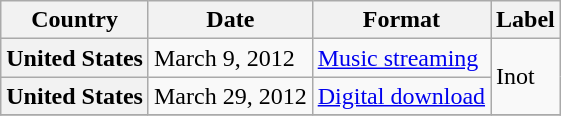<table class="wikitable plainrowheaders">
<tr>
<th scope="col">Country</th>
<th scope="col">Date</th>
<th scope="col">Format</th>
<th scope="col">Label</th>
</tr>
<tr>
<th scope="row">United States</th>
<td>March 9, 2012</td>
<td><a href='#'>Music streaming</a></td>
<td rowspan="2">Inot</td>
</tr>
<tr>
<th scope="row">United States</th>
<td>March 29, 2012</td>
<td><a href='#'>Digital download</a></td>
</tr>
<tr>
</tr>
</table>
